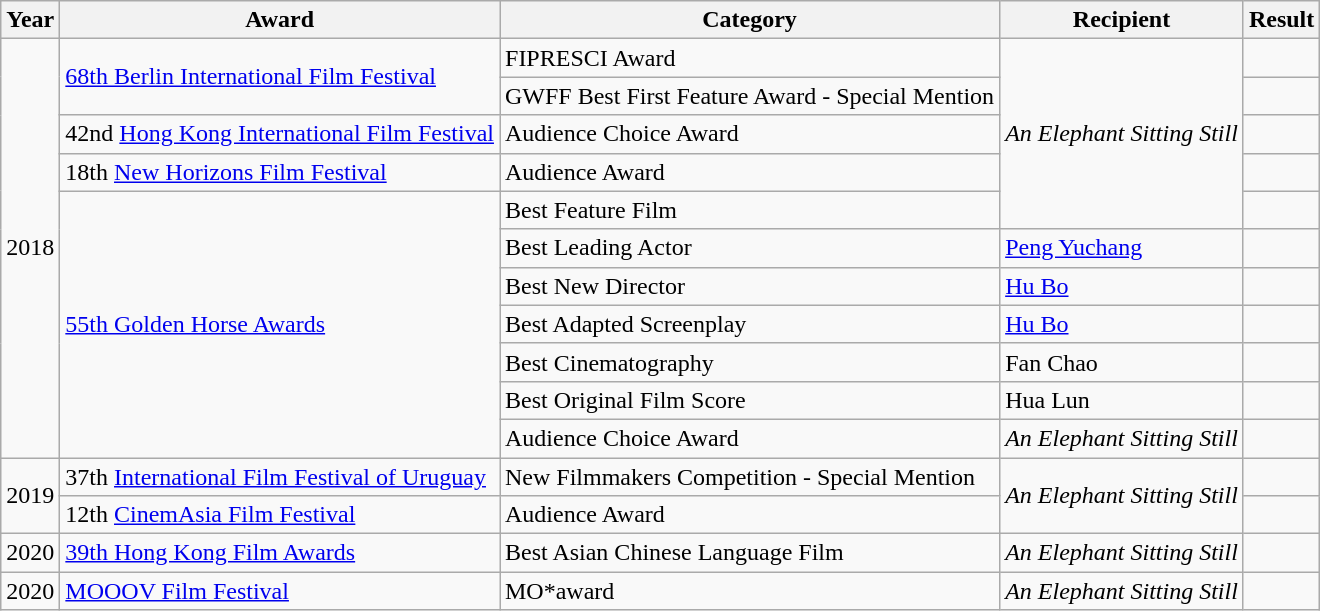<table class="wikitable">
<tr>
<th>Year</th>
<th>Award</th>
<th>Category</th>
<th>Recipient</th>
<th>Result</th>
</tr>
<tr>
<td rowspan=11>2018</td>
<td rowspan=2><a href='#'>68th Berlin International Film Festival</a></td>
<td>FIPRESCI Award</td>
<td rowspan=5><em>An Elephant Sitting Still</em></td>
<td></td>
</tr>
<tr>
<td>GWFF Best First Feature Award - Special Mention</td>
<td></td>
</tr>
<tr>
<td>42nd <a href='#'>Hong Kong International Film Festival</a></td>
<td>Audience Choice Award</td>
<td></td>
</tr>
<tr>
<td>18th <a href='#'>New Horizons Film Festival</a></td>
<td>Audience Award</td>
<td></td>
</tr>
<tr>
<td rowspan=7><a href='#'>55th Golden Horse Awards</a></td>
<td>Best Feature Film</td>
<td></td>
</tr>
<tr>
<td>Best Leading Actor</td>
<td><a href='#'>Peng Yuchang</a></td>
<td></td>
</tr>
<tr>
<td>Best New Director</td>
<td><a href='#'>Hu Bo</a></td>
<td></td>
</tr>
<tr>
<td>Best Adapted Screenplay</td>
<td><a href='#'>Hu Bo</a></td>
<td></td>
</tr>
<tr>
<td>Best Cinematography</td>
<td>Fan Chao</td>
<td></td>
</tr>
<tr>
<td>Best Original Film Score</td>
<td>Hua Lun</td>
<td></td>
</tr>
<tr>
<td>Audience Choice Award</td>
<td><em>An Elephant Sitting Still</em></td>
<td></td>
</tr>
<tr>
<td rowspan=2>2019</td>
<td>37th <a href='#'>International Film Festival of Uruguay</a></td>
<td>New Filmmakers Competition - Special Mention</td>
<td rowspan=2><em>An Elephant Sitting Still</em></td>
<td></td>
</tr>
<tr>
<td>12th <a href='#'>CinemAsia Film Festival</a></td>
<td>Audience Award</td>
<td></td>
</tr>
<tr>
<td>2020</td>
<td><a href='#'>39th Hong Kong Film Awards</a></td>
<td>Best Asian Chinese Language Film</td>
<td><em>An Elephant Sitting Still</em></td>
<td></td>
</tr>
<tr>
<td>2020</td>
<td><a href='#'>MOOOV Film Festival</a></td>
<td>MO*award</td>
<td><em>An Elephant Sitting Still</em></td>
<td></td>
</tr>
</table>
